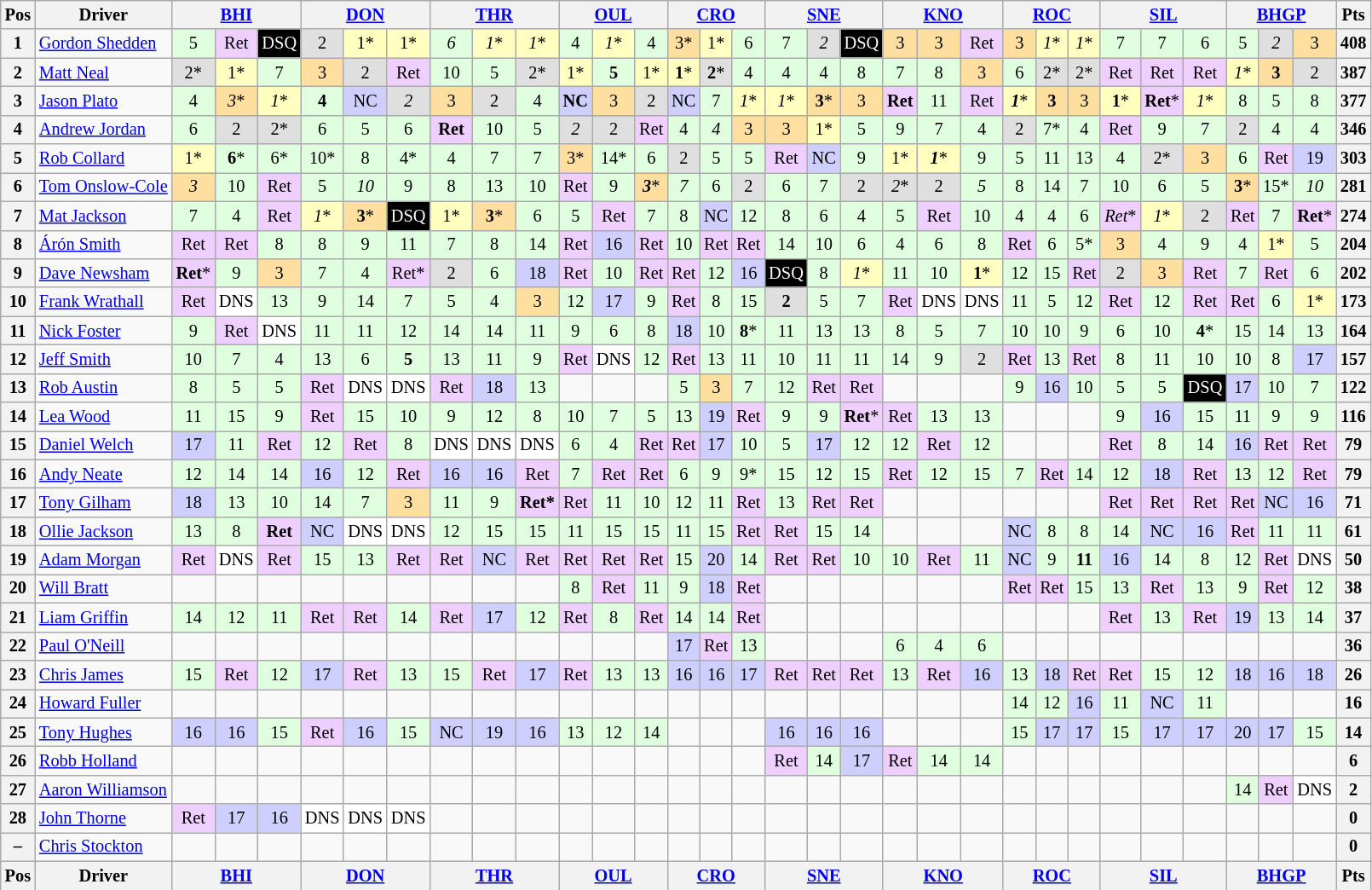<table class="wikitable" style="font-size: 85%; text-align: center;">
<tr valign="top">
<th valign="middle">Pos</th>
<th valign="middle">Driver</th>
<th colspan="3"><a href='#'>BHI</a></th>
<th colspan="3"><a href='#'>DON</a></th>
<th colspan="3"><a href='#'>THR</a></th>
<th colspan="3"><a href='#'>OUL</a></th>
<th colspan="3"><a href='#'>CRO</a></th>
<th colspan="3"><a href='#'>SNE</a></th>
<th colspan="3"><a href='#'>KNO</a></th>
<th colspan="3"><a href='#'>ROC</a></th>
<th colspan="3"><a href='#'>SIL</a></th>
<th colspan="3"><a href='#'>BHGP</a></th>
<th valign=middle>Pts</th>
</tr>
<tr>
<th>1</th>
<td align=left> <a href='#'>Gordon Shedden</a></td>
<td style="background:#dfffdf;">5</td>
<td style="background:#efcfff;">Ret</td>
<td style="background:#000000; color:white">DSQ</td>
<td style="background:#dfdfdf;">2</td>
<td style="background:#ffffbf;">1*</td>
<td style="background:#ffffbf;">1*</td>
<td style="background:#dfffdf;"><em>6</em></td>
<td style="background:#ffffbf;"><em>1</em>*</td>
<td style="background:#ffffbf;"><em>1</em>*</td>
<td style="background:#dfffdf;">4</td>
<td style="background:#ffffbf;"><em>1</em>*</td>
<td style="background:#dfffdf;">4</td>
<td style="background:#ffdf9f;">3*</td>
<td style="background:#ffffbf;">1*</td>
<td style="background:#dfffdf;">6</td>
<td style="background:#dfffdf;">7</td>
<td style="background:#dfdfdf;"><em>2</em></td>
<td style="background:#000000; color:white">DSQ</td>
<td style="background:#ffdf9f;">3</td>
<td style="background:#ffdf9f;">3</td>
<td style="background:#efcfff;">Ret</td>
<td style="background:#ffdf9f;">3</td>
<td style="background:#ffffbf;"><em>1</em>*</td>
<td style="background:#ffffbf;"><em>1</em>*</td>
<td style="background:#dfffdf;">7</td>
<td style="background:#dfffdf;">7</td>
<td style="background:#dfffdf;">6</td>
<td style="background:#dfffdf;">5</td>
<td style="background:#dfdfdf;"><em>2</em></td>
<td style="background:#ffdf9f;">3</td>
<th>408</th>
</tr>
<tr>
<th>2</th>
<td align=left> <a href='#'>Matt Neal</a></td>
<td style="background:#dfdfdf;">2*</td>
<td style="background:#ffffbf;">1*</td>
<td style="background:#dfffdf;">7</td>
<td style="background:#ffdf9f;">3</td>
<td style="background:#dfdfdf;">2</td>
<td style="background:#efcfff;">Ret</td>
<td style="background:#dfffdf;">10</td>
<td style="background:#dfffdf;">5</td>
<td style="background:#dfdfdf;">2*</td>
<td style="background:#ffffbf;">1*</td>
<td style="background:#dfffdf;"><strong>5</strong></td>
<td style="background:#ffffbf;">1*</td>
<td style="background:#ffffbf;"><strong>1</strong>*</td>
<td style="background:#dfdfdf;"><strong>2</strong>*</td>
<td style="background:#dfffdf;">4</td>
<td style="background:#dfffdf;">4</td>
<td style="background:#dfffdf;">4</td>
<td style="background:#dfffdf;">8</td>
<td style="background:#dfffdf;">7</td>
<td style="background:#dfffdf;">8</td>
<td style="background:#ffdf9f;">3</td>
<td style="background:#dfffdf;">6</td>
<td style="background:#dfdfdf;">2*</td>
<td style="background:#dfdfdf;">2*</td>
<td style="background:#efcfff;">Ret</td>
<td style="background:#efcfff;">Ret</td>
<td style="background:#efcfff;">Ret</td>
<td style="background:#ffffbf;"><em>1</em>*</td>
<td style="background:#ffdf9f;"><strong>3</strong></td>
<td style="background:#dfdfdf;">2</td>
<th>387</th>
</tr>
<tr>
<th>3</th>
<td align=left> <a href='#'>Jason Plato</a></td>
<td style="background:#dfffdf;">4</td>
<td style="background:#ffdf9f;"><em>3</em>*</td>
<td style="background:#ffffbf;"><em>1</em>*</td>
<td style="background:#dfffdf;"><strong>4</strong></td>
<td style="background:#cfcfff;">NC</td>
<td style="background:#dfdfdf;"><em>2</em></td>
<td style="background:#ffdf9f;">3</td>
<td style="background:#dfdfdf;">2</td>
<td style="background:#dfffdf;">4</td>
<td style="background:#cfcfff;"><strong>NC</strong></td>
<td style="background:#ffdf9f;">3</td>
<td style="background:#dfdfdf;">2</td>
<td style="background:#cfcfff;">NC</td>
<td style="background:#dfffdf;">7</td>
<td style="background:#ffffbf;"><em>1</em>*</td>
<td style="background:#ffffbf;"><em>1</em>*</td>
<td style="background:#ffdf9f;"><strong>3</strong>*</td>
<td style="background:#ffdf9f;">3</td>
<td style="background:#efcfff;"><strong>Ret</strong></td>
<td style="background:#dfffdf;">11</td>
<td style="background:#efcfff;">Ret</td>
<td style="background:#ffffbf;"><strong><em>1</em></strong>*</td>
<td style="background:#ffdf9f;"><strong>3</strong></td>
<td style="background:#ffdf9f;">3</td>
<td style="background:#ffffbf;"><strong>1</strong>*</td>
<td style="background:#efcfff;"><strong>Ret</strong>*</td>
<td style="background:#ffffbf;"><em>1</em>*</td>
<td style="background:#dfffdf;">8</td>
<td style="background:#dfffdf;">5</td>
<td style="background:#dfffdf;">8</td>
<th>377</th>
</tr>
<tr>
<th>4</th>
<td align=left> <a href='#'>Andrew Jordan</a></td>
<td style="background:#dfffdf;">6</td>
<td style="background:#dfdfdf;">2</td>
<td style="background:#dfdfdf;">2*</td>
<td style="background:#dfffdf;">6</td>
<td style="background:#dfffdf;">5</td>
<td style="background:#dfffdf;">6</td>
<td style="background:#efcfff;"><strong>Ret</strong></td>
<td style="background:#dfffdf;">10</td>
<td style="background:#dfffdf;">5</td>
<td style="background:#dfdfdf;"><em>2</em></td>
<td style="background:#dfdfdf;">2</td>
<td style="background:#efcfff;">Ret</td>
<td style="background:#dfffdf;">4</td>
<td style="background:#dfffdf;"><em>4</em></td>
<td style="background:#ffdf9f;">3</td>
<td style="background:#ffdf9f;">3</td>
<td style="background:#ffffbf;">1*</td>
<td style="background:#dfffdf;">5</td>
<td style="background:#dfffdf;">9</td>
<td style="background:#dfffdf;">7</td>
<td style="background:#dfffdf;">4</td>
<td style="background:#dfdfdf;">2</td>
<td style="background:#dfffdf;">7*</td>
<td style="background:#dfffdf;">4</td>
<td style="background:#efcfff;">Ret</td>
<td style="background:#dfffdf;">9</td>
<td style="background:#dfffdf;">7</td>
<td style="background:#dfdfdf;">2</td>
<td style="background:#dfffdf;">4</td>
<td style="background:#dfffdf;">4</td>
<th>346</th>
</tr>
<tr>
<th>5</th>
<td align=left> <a href='#'>Rob Collard</a></td>
<td style="background:#ffffbf;">1*</td>
<td style="background:#dfffdf;"><strong>6</strong>*</td>
<td style="background:#dfffdf;">6*</td>
<td style="background:#dfffdf;">10*</td>
<td style="background:#dfffdf;">8</td>
<td style="background:#dfffdf;">4*</td>
<td style="background:#dfffdf;">4</td>
<td style="background:#dfffdf;">7</td>
<td style="background:#dfffdf;">7</td>
<td style="background:#ffdf9f;">3*</td>
<td style="background:#dfffdf;">14*</td>
<td style="background:#dfffdf;">6</td>
<td style="background:#dfdfdf;">2</td>
<td style="background:#dfffdf;">5</td>
<td style="background:#dfffdf;">5</td>
<td style="background:#efcfff;">Ret</td>
<td style="background:#cfcfff;">NC</td>
<td style="background:#dfffdf;">9</td>
<td style="background:#ffffbf;">1*</td>
<td style="background:#ffffbf;"><strong><em>1</em></strong>*</td>
<td style="background:#dfffdf;">9</td>
<td style="background:#dfffdf;">5</td>
<td style="background:#dfffdf;">11</td>
<td style="background:#dfffdf;">13</td>
<td style="background:#dfffdf;">4</td>
<td style="background:#dfdfdf;">2*</td>
<td style="background:#ffdf9f;">3</td>
<td style="background:#dfffdf;">6</td>
<td style="background:#efcfff;">Ret</td>
<td style="background:#cfcfff;">19</td>
<th>303</th>
</tr>
<tr>
<th>6</th>
<td align=left nowrap> <a href='#'>Tom Onslow-Cole</a></td>
<td style="background:#ffdf9f;"><em>3</em></td>
<td style="background:#dfffdf;">10</td>
<td style="background:#efcfff;">Ret</td>
<td style="background:#dfffdf;">5</td>
<td style="background:#dfffdf;"><em>10</em></td>
<td style="background:#dfffdf;">9</td>
<td style="background:#dfffdf;">8</td>
<td style="background:#dfffdf;">13</td>
<td style="background:#dfffdf;">10</td>
<td style="background:#efcfff;">Ret</td>
<td style="background:#dfffdf;">9</td>
<td style="background:#ffdf9f;"><strong><em>3</em></strong>*</td>
<td style="background:#dfffdf;"><em>7</em></td>
<td style="background:#dfffdf;">6</td>
<td style="background:#dfdfdf;">2</td>
<td style="background:#dfffdf;">6</td>
<td style="background:#dfffdf;">7</td>
<td style="background:#dfdfdf;">2</td>
<td style="background:#dfdfdf;"><em>2</em>*</td>
<td style="background:#dfdfdf;">2</td>
<td style="background:#dfffdf;"><em>5</em></td>
<td style="background:#dfffdf;">8</td>
<td style="background:#dfffdf;">14</td>
<td style="background:#dfffdf;">7</td>
<td style="background:#dfffdf;">10</td>
<td style="background:#dfffdf;">6</td>
<td style="background:#dfffdf;">5</td>
<td style="background:#ffdf9f;"><strong>3</strong>*</td>
<td style="background:#dfffdf;">15*</td>
<td style="background:#dfffdf;"><em>10</em></td>
<th>281</th>
</tr>
<tr>
<th>7</th>
<td align=left> <a href='#'>Mat Jackson</a></td>
<td style="background:#dfffdf;">7</td>
<td style="background:#dfffdf;">4</td>
<td style="background:#efcfff;">Ret</td>
<td style="background:#ffffbf;"><em>1</em>*</td>
<td style="background:#ffdf9f;"><strong>3</strong>*</td>
<td style="background:#000000; color:white">DSQ</td>
<td style="background:#ffffbf;">1*</td>
<td style="background:#ffdf9f;"><strong>3</strong>*</td>
<td style="background:#dfffdf;">6</td>
<td style="background:#dfffdf;">5</td>
<td style="background:#efcfff;">Ret</td>
<td style="background:#dfffdf;">7</td>
<td style="background:#dfffdf;">8</td>
<td style="background:#cfcfff;">NC</td>
<td style="background:#dfffdf;">12</td>
<td style="background:#dfffdf;">8</td>
<td style="background:#dfffdf;">6</td>
<td style="background:#dfffdf;">4</td>
<td style="background:#dfffdf;">5</td>
<td style="background:#efcfff;">Ret</td>
<td style="background:#dfffdf;">10</td>
<td style="background:#dfffdf;">4</td>
<td style="background:#dfffdf;">4</td>
<td style="background:#dfffdf;">6</td>
<td style="background:#efcfff;"><em>Ret</em>*</td>
<td style="background:#ffffbf;"><em>1</em>*</td>
<td style="background:#dfdfdf;">2</td>
<td style="background:#efcfff;">Ret</td>
<td style="background:#dfffdf;">7</td>
<td style="background:#efcfff;"><strong>Ret</strong>*</td>
<th>274</th>
</tr>
<tr>
<th>8</th>
<td align=left> <a href='#'>Árón Smith</a></td>
<td style="background:#efcfff;">Ret</td>
<td style="background:#efcfff;">Ret</td>
<td style="background:#dfffdf;">8</td>
<td style="background:#dfffdf;">8</td>
<td style="background:#dfffdf;">9</td>
<td style="background:#dfffdf;">11</td>
<td style="background:#dfffdf;">7</td>
<td style="background:#dfffdf;">8</td>
<td style="background:#dfffdf;">14</td>
<td style="background:#efcfff;">Ret</td>
<td style="background:#cfcfff;">16</td>
<td style="background:#efcfff;">Ret</td>
<td style="background:#dfffdf;">10</td>
<td style="background:#efcfff;">Ret</td>
<td style="background:#efcfff;">Ret</td>
<td style="background:#dfffdf;">14</td>
<td style="background:#dfffdf;">10</td>
<td style="background:#dfffdf;">6</td>
<td style="background:#dfffdf;">4</td>
<td style="background:#dfffdf;">6</td>
<td style="background:#dfffdf;">8</td>
<td style="background:#efcfff;">Ret</td>
<td style="background:#dfffdf;">6</td>
<td style="background:#dfffdf;">5*</td>
<td style="background:#ffdf9f;">3</td>
<td style="background:#dfffdf;">4</td>
<td style="background:#dfffdf;">9</td>
<td style="background:#dfffdf;">4</td>
<td style="background:#ffffbf;">1*</td>
<td style="background:#dfffdf;">5</td>
<th>204</th>
</tr>
<tr>
<th>9</th>
<td align=left> <a href='#'>Dave Newsham</a></td>
<td style="background:#efcfff;"><strong>Ret</strong>*</td>
<td style="background:#dfffdf;">9</td>
<td style="background:#ffdf9f;">3</td>
<td style="background:#dfffdf;">7</td>
<td style="background:#dfffdf;">4</td>
<td style="background:#efcfff;">Ret*</td>
<td style="background:#dfdfdf;">2</td>
<td style="background:#dfffdf;">6</td>
<td style="background:#cfcfff;">18</td>
<td style="background:#efcfff;">Ret</td>
<td style="background:#dfffdf;">10</td>
<td style="background:#efcfff;">Ret</td>
<td style="background:#efcfff;">Ret</td>
<td style="background:#dfffdf;">12</td>
<td style="background:#cfcfff;">16</td>
<td style="background:#000000; color:white">DSQ</td>
<td style="background:#dfffdf;">8</td>
<td style="background:#ffffbf;"><em>1</em>*</td>
<td style="background:#dfffdf;">11</td>
<td style="background:#dfffdf;">10</td>
<td style="background:#ffffbf;"><strong>1</strong>*</td>
<td style="background:#dfffdf;">12</td>
<td style="background:#dfffdf;">15</td>
<td style="background:#efcfff;">Ret</td>
<td style="background:#dfdfdf;">2</td>
<td style="background:#ffdf9f;">3</td>
<td style="background:#efcfff;">Ret</td>
<td style="background:#dfffdf;">7</td>
<td style="background:#efcfff;">Ret</td>
<td style="background:#dfffdf;">6</td>
<th>202</th>
</tr>
<tr>
<th>10</th>
<td align=left> <a href='#'>Frank Wrathall</a></td>
<td style="background:#efcfff;">Ret</td>
<td style="background:#ffffff;">DNS</td>
<td style="background:#dfffdf;">13</td>
<td style="background:#dfffdf;">9</td>
<td style="background:#dfffdf;">14</td>
<td style="background:#dfffdf;">7</td>
<td style="background:#dfffdf;">5</td>
<td style="background:#dfffdf;">4</td>
<td style="background:#ffdf9f;">3</td>
<td style="background:#dfffdf;">12</td>
<td style="background:#cfcfff;">17</td>
<td style="background:#dfffdf;">9</td>
<td style="background:#efcfff;">Ret</td>
<td style="background:#dfffdf;">8</td>
<td style="background:#dfffdf;">15</td>
<td style="background:#dfdfdf;"><strong>2</strong></td>
<td style="background:#dfffdf;">5</td>
<td style="background:#dfffdf;">7</td>
<td style="background:#efcfff;">Ret</td>
<td style="background:#ffffff;">DNS</td>
<td style="background:#ffffff;">DNS</td>
<td style="background:#dfffdf;">11</td>
<td style="background:#dfffdf;">5</td>
<td style="background:#dfffdf;">12</td>
<td style="background:#efcfff;">Ret</td>
<td style="background:#dfffdf;">12</td>
<td style="background:#efcfff;">Ret</td>
<td style="background:#efcfff;">Ret</td>
<td style="background:#dfffdf;">6</td>
<td style="background:#ffffbf;">1*</td>
<th>173</th>
</tr>
<tr>
<th>11</th>
<td align=left> <a href='#'>Nick Foster</a></td>
<td style="background:#dfffdf;">9</td>
<td style="background:#efcfff;">Ret</td>
<td style="background:#ffffff;">DNS</td>
<td style="background:#dfffdf;">11</td>
<td style="background:#dfffdf;">11</td>
<td style="background:#dfffdf;">12</td>
<td style="background:#dfffdf;">14</td>
<td style="background:#dfffdf;">14</td>
<td style="background:#dfffdf;">11</td>
<td style="background:#dfffdf;">9</td>
<td style="background:#dfffdf;">6</td>
<td style="background:#dfffdf;">8</td>
<td style="background:#cfcfff;">18</td>
<td style="background:#dfffdf;">10</td>
<td style="background:#dfffdf;"><strong>8</strong>*</td>
<td style="background:#dfffdf;">11</td>
<td style="background:#dfffdf;">13</td>
<td style="background:#dfffdf;">13</td>
<td style="background:#dfffdf;">8</td>
<td style="background:#dfffdf;">5</td>
<td style="background:#dfffdf;">7</td>
<td style="background:#dfffdf;">10</td>
<td style="background:#dfffdf;">10</td>
<td style="background:#dfffdf;">9</td>
<td style="background:#dfffdf;">6</td>
<td style="background:#dfffdf;">10</td>
<td style="background:#dfffdf;"><strong>4</strong>*</td>
<td style="background:#dfffdf;">15</td>
<td style="background:#dfffdf;">14</td>
<td style="background:#dfffdf;">13</td>
<th>164</th>
</tr>
<tr>
<th>12</th>
<td align=left> <a href='#'>Jeff Smith</a></td>
<td style="background:#dfffdf;">10</td>
<td style="background:#dfffdf;">7</td>
<td style="background:#dfffdf;">4</td>
<td style="background:#dfffdf;">13</td>
<td style="background:#dfffdf;">6</td>
<td style="background:#dfffdf;"><strong>5</strong></td>
<td style="background:#dfffdf;">13</td>
<td style="background:#dfffdf;">11</td>
<td style="background:#dfffdf;">9</td>
<td style="background:#efcfff;">Ret</td>
<td style="background:#ffffff;">DNS</td>
<td style="background:#dfffdf;">12</td>
<td style="background:#efcfff;">Ret</td>
<td style="background:#dfffdf;">13</td>
<td style="background:#dfffdf;">11</td>
<td style="background:#dfffdf;">10</td>
<td style="background:#dfffdf;">11</td>
<td style="background:#dfffdf;">11</td>
<td style="background:#dfffdf;">14</td>
<td style="background:#dfffdf;">9</td>
<td style="background:#dfdfdf;">2</td>
<td style="background:#efcfff;">Ret</td>
<td style="background:#dfffdf;">13</td>
<td style="background:#efcfff;">Ret</td>
<td style="background:#dfffdf;">8</td>
<td style="background:#dfffdf;">11</td>
<td style="background:#dfffdf;">10</td>
<td style="background:#dfffdf;">10</td>
<td style="background:#dfffdf;">8</td>
<td style="background:#cfcfff;">17</td>
<th>157</th>
</tr>
<tr>
<th>13</th>
<td align=left> <a href='#'>Rob Austin</a></td>
<td style="background:#dfffdf;">8</td>
<td style="background:#dfffdf;">5</td>
<td style="background:#dfffdf;">5</td>
<td style="background:#efcfff;">Ret</td>
<td style="background:#ffffff;">DNS</td>
<td style="background:#ffffff;">DNS</td>
<td style="background:#efcfff;">Ret</td>
<td style="background:#cfcfff;">18</td>
<td style="background:#dfffdf;">13</td>
<td></td>
<td></td>
<td></td>
<td style="background:#dfffdf;">5</td>
<td style="background:#ffdf9f;">3</td>
<td style="background:#dfffdf;">7</td>
<td style="background:#dfffdf;">12</td>
<td style="background:#efcfff;">Ret</td>
<td style="background:#efcfff;">Ret</td>
<td></td>
<td></td>
<td></td>
<td style="background:#dfffdf;">9</td>
<td style="background:#cfcfff;">16</td>
<td style="background:#dfffdf;">10</td>
<td style="background:#dfffdf;">5</td>
<td style="background:#dfffdf;">5</td>
<td style="background:#000000; color:white">DSQ</td>
<td style="background:#cfcfff;">17</td>
<td style="background:#dfffdf;">10</td>
<td style="background:#dfffdf;">7</td>
<th>122</th>
</tr>
<tr>
<th>14</th>
<td align=left> <a href='#'>Lea Wood</a></td>
<td style="background:#dfffdf;">11</td>
<td style="background:#dfffdf;">15</td>
<td style="background:#dfffdf;">9</td>
<td style="background:#efcfff;">Ret</td>
<td style="background:#dfffdf;">15</td>
<td style="background:#dfffdf;">10</td>
<td style="background:#dfffdf;">9</td>
<td style="background:#dfffdf;">12</td>
<td style="background:#dfffdf;">8</td>
<td style="background:#dfffdf;">10</td>
<td style="background:#dfffdf;">7</td>
<td style="background:#dfffdf;">5</td>
<td style="background:#dfffdf;">13</td>
<td style="background:#cfcfff;">19</td>
<td style="background:#efcfff;">Ret</td>
<td style="background:#dfffdf;">9</td>
<td style="background:#dfffdf;">9</td>
<td style="background:#efcfff;"><strong>Ret</strong>*</td>
<td style="background:#efcfff;">Ret</td>
<td style="background:#dfffdf;">13</td>
<td style="background:#dfffdf;">13</td>
<td></td>
<td></td>
<td></td>
<td style="background:#dfffdf;">9</td>
<td style="background:#cfcfff;">16</td>
<td style="background:#dfffdf;">15</td>
<td style="background:#dfffdf;">11</td>
<td style="background:#dfffdf;">9</td>
<td style="background:#dfffdf;">9</td>
<th>116</th>
</tr>
<tr>
<th>15</th>
<td align=left> <a href='#'>Daniel Welch</a></td>
<td style="background:#cfcfff;">17</td>
<td style="background:#dfffdf;">11</td>
<td style="background:#efcfff;">Ret</td>
<td style="background:#dfffdf;">12</td>
<td style="background:#efcfff;">Ret</td>
<td style="background:#dfffdf;">8</td>
<td style="background:#ffffff;">DNS</td>
<td style="background:#ffffff;">DNS</td>
<td style="background:#ffffff;">DNS</td>
<td style="background:#dfffdf;">6</td>
<td style="background:#dfffdf;">4</td>
<td style="background:#efcfff;">Ret</td>
<td style="background:#efcfff;">Ret</td>
<td style="background:#cfcfff;">17</td>
<td style="background:#dfffdf;">10</td>
<td style="background:#dfffdf;">5</td>
<td style="background:#cfcfff;">17</td>
<td style="background:#dfffdf;">12</td>
<td style="background:#dfffdf;">12</td>
<td style="background:#efcfff;">Ret</td>
<td style="background:#dfffdf;">12</td>
<td></td>
<td></td>
<td></td>
<td style="background:#efcfff;">Ret</td>
<td style="background:#dfffdf;">8</td>
<td style="background:#dfffdf;">14</td>
<td style="background:#cfcfff;">16</td>
<td style="background:#efcfff;">Ret</td>
<td style="background:#efcfff;">Ret</td>
<th>79</th>
</tr>
<tr>
<th>16</th>
<td align=left> <a href='#'>Andy Neate</a></td>
<td style="background:#dfffdf;">12</td>
<td style="background:#dfffdf;">14</td>
<td style="background:#dfffdf;">14</td>
<td style="background:#cfcfff;">16</td>
<td style="background:#dfffdf;">12</td>
<td style="background:#efcfff;">Ret</td>
<td style="background:#cfcfff;">16</td>
<td style="background:#cfcfff;">16</td>
<td style="background:#efcfff;">Ret</td>
<td style="background:#dfffdf;">7</td>
<td style="background:#efcfff;">Ret</td>
<td style="background:#efcfff;">Ret</td>
<td style="background:#dfffdf;">6</td>
<td style="background:#dfffdf;">9</td>
<td style="background:#dfffdf;">9*</td>
<td style="background:#dfffdf;">15</td>
<td style="background:#dfffdf;">12</td>
<td style="background:#dfffdf;">15</td>
<td style="background:#efcfff;">Ret</td>
<td style="background:#dfffdf;">12</td>
<td style="background:#dfffdf;">15</td>
<td style="background:#dfffdf;">7</td>
<td style="background:#efcfff;">Ret</td>
<td style="background:#dfffdf;">14</td>
<td style="background:#dfffdf;">12</td>
<td style="background:#cfcfff;">18</td>
<td style="background:#efcfff;">Ret</td>
<td style="background:#dfffdf;">13</td>
<td style="background:#dfffdf;">12</td>
<td style="background:#efcfff;">Ret</td>
<th>79</th>
</tr>
<tr>
<th>17</th>
<td align=left> <a href='#'>Tony Gilham</a></td>
<td style="background:#cfcfff;">18</td>
<td style="background:#dfffdf;">13</td>
<td style="background:#dfffdf;">10</td>
<td style="background:#dfffdf;">14</td>
<td style="background:#dfffdf;">7</td>
<td style="background:#ffdf9f;">3</td>
<td style="background:#dfffdf;">11</td>
<td style="background:#dfffdf;">9</td>
<td style="background:#efcfff;"><strong>Ret*</strong></td>
<td style="background:#efcfff;">Ret</td>
<td style="background:#dfffdf;">11</td>
<td style="background:#dfffdf;">10</td>
<td style="background:#dfffdf;">12</td>
<td style="background:#dfffdf;">11</td>
<td style="background:#efcfff;">Ret</td>
<td style="background:#dfffdf;">13</td>
<td style="background:#efcfff;">Ret</td>
<td style="background:#efcfff;">Ret</td>
<td></td>
<td></td>
<td></td>
<td></td>
<td></td>
<td></td>
<td style="background:#efcfff;">Ret</td>
<td style="background:#efcfff;">Ret</td>
<td style="background:#efcfff;">Ret</td>
<td style="background:#efcfff;">Ret</td>
<td style="background:#cfcfff;">NC</td>
<td style="background:#cfcfff;">16</td>
<th>71</th>
</tr>
<tr>
<th>18</th>
<td align=left> <a href='#'>Ollie Jackson</a></td>
<td style="background:#dfffdf;">13</td>
<td style="background:#dfffdf;">8</td>
<td style="background:#efcfff;"><strong>Ret</strong></td>
<td style="background:#cfcfff;">NC</td>
<td style="background:#ffffff;">DNS</td>
<td style="background:#ffffff;">DNS</td>
<td style="background:#dfffdf;">12</td>
<td style="background:#dfffdf;">15</td>
<td style="background:#dfffdf;">15</td>
<td style="background:#dfffdf;">11</td>
<td style="background:#dfffdf;">15</td>
<td style="background:#dfffdf;">15</td>
<td style="background:#dfffdf;">11</td>
<td style="background:#dfffdf;">15</td>
<td style="background:#efcfff;">Ret</td>
<td style="background:#efcfff;">Ret</td>
<td style="background:#dfffdf;">15</td>
<td style="background:#dfffdf;">14</td>
<td></td>
<td></td>
<td></td>
<td style="background:#cfcfff;">NC</td>
<td style="background:#dfffdf;">8</td>
<td style="background:#dfffdf;">8</td>
<td style="background:#dfffdf;">14</td>
<td style="background:#cfcfff;">NC</td>
<td style="background:#cfcfff;">16</td>
<td style="background:#efcfff;">Ret</td>
<td style="background:#dfffdf;">11</td>
<td style="background:#dfffdf;">11</td>
<th>61</th>
</tr>
<tr>
<th>19</th>
<td align=left> <a href='#'>Adam Morgan</a></td>
<td style="background:#efcfff;">Ret</td>
<td style="background:#ffffff;">DNS</td>
<td style="background:#efcfff;">Ret</td>
<td style="background:#dfffdf;">15</td>
<td style="background:#dfffdf;">13</td>
<td style="background:#efcfff;">Ret</td>
<td style="background:#efcfff;">Ret</td>
<td style="background:#cfcfff;">NC</td>
<td style="background:#efcfff;">Ret</td>
<td style="background:#efcfff;">Ret</td>
<td style="background:#efcfff;">Ret</td>
<td style="background:#efcfff;">Ret</td>
<td style="background:#dfffdf;">15</td>
<td style="background:#cfcfff;">20</td>
<td style="background:#dfffdf;">14</td>
<td style="background:#efcfff;">Ret</td>
<td style="background:#efcfff;">Ret</td>
<td style="background:#dfffdf;">10</td>
<td style="background:#dfffdf;">10</td>
<td style="background:#efcfff;">Ret</td>
<td style="background:#dfffdf;">11</td>
<td style="background:#cfcfff;">NC</td>
<td style="background:#dfffdf;">9</td>
<td style="background:#dfffdf;"><strong>11</strong></td>
<td style="background:#cfcfff;">16</td>
<td style="background:#dfffdf;">14</td>
<td style="background:#dfffdf;">8</td>
<td style="background:#dfffdf;">12</td>
<td style="background:#efcfff;">Ret</td>
<td style="background:#ffffff;">DNS</td>
<th>50</th>
</tr>
<tr>
<th>20</th>
<td align=left> <a href='#'>Will Bratt</a></td>
<td></td>
<td></td>
<td></td>
<td></td>
<td></td>
<td></td>
<td></td>
<td></td>
<td></td>
<td style="background:#dfffdf;">8</td>
<td style="background:#efcfff;">Ret</td>
<td style="background:#dfffdf;">11</td>
<td style="background:#dfffdf;">9</td>
<td style="background:#cfcfff;">18</td>
<td style="background:#efcfff;">Ret</td>
<td></td>
<td></td>
<td></td>
<td></td>
<td></td>
<td></td>
<td style="background:#efcfff;">Ret</td>
<td style="background:#efcfff;">Ret</td>
<td style="background:#dfffdf;">15</td>
<td style="background:#dfffdf;">13</td>
<td style="background:#efcfff;">Ret</td>
<td style="background:#dfffdf;">13</td>
<td style="background:#dfffdf;">9</td>
<td style="background:#efcfff;">Ret</td>
<td style="background:#dfffdf;">12</td>
<th>38</th>
</tr>
<tr>
<th>21</th>
<td align=left> <a href='#'>Liam Griffin</a></td>
<td style="background:#dfffdf;">14</td>
<td style="background:#dfffdf;">12</td>
<td style="background:#dfffdf;">11</td>
<td style="background:#efcfff;">Ret</td>
<td style="background:#efcfff;">Ret</td>
<td style="background:#dfffdf;">14</td>
<td style="background:#efcfff;">Ret</td>
<td style="background:#cfcfff;">17</td>
<td style="background:#dfffdf;">12</td>
<td style="background:#efcfff;">Ret</td>
<td style="background:#dfffdf;">8</td>
<td style="background:#efcfff;">Ret</td>
<td style="background:#dfffdf;">14</td>
<td style="background:#dfffdf;">14</td>
<td style="background:#efcfff;">Ret</td>
<td></td>
<td></td>
<td></td>
<td></td>
<td></td>
<td></td>
<td></td>
<td></td>
<td></td>
<td style="background:#efcfff;">Ret</td>
<td style="background:#dfffdf;">13</td>
<td style="background:#efcfff;">Ret</td>
<td style="background:#cfcfff;">19</td>
<td style="background:#dfffdf;">13</td>
<td style="background:#dfffdf;">14</td>
<th>37</th>
</tr>
<tr>
<th>22</th>
<td align=left> <a href='#'>Paul O'Neill</a></td>
<td></td>
<td></td>
<td></td>
<td></td>
<td></td>
<td></td>
<td></td>
<td></td>
<td></td>
<td></td>
<td></td>
<td></td>
<td style="background:#cfcfff;">17</td>
<td style="background:#efcfff;">Ret</td>
<td style="background:#dfffdf;">13</td>
<td></td>
<td></td>
<td></td>
<td style="background:#dfffdf;">6</td>
<td style="background:#dfffdf;">4</td>
<td style="background:#dfffdf;">6</td>
<td></td>
<td></td>
<td></td>
<td></td>
<td></td>
<td></td>
<td></td>
<td></td>
<td></td>
<th>36</th>
</tr>
<tr>
<th>23</th>
<td align=left> <a href='#'>Chris James</a></td>
<td style="background:#dfffdf;">15</td>
<td style="background:#efcfff;">Ret</td>
<td style="background:#dfffdf;">12</td>
<td style="background:#cfcfff;">17</td>
<td style="background:#efcfff;">Ret</td>
<td style="background:#dfffdf;">13</td>
<td style="background:#dfffdf;">15</td>
<td style="background:#efcfff;">Ret</td>
<td style="background:#cfcfff;">17</td>
<td style="background:#efcfff;">Ret</td>
<td style="background:#dfffdf;">13</td>
<td style="background:#dfffdf;">13</td>
<td style="background:#cfcfff;">16</td>
<td style="background:#cfcfff;">16</td>
<td style="background:#cfcfff;">17</td>
<td style="background:#efcfff;">Ret</td>
<td style="background:#efcfff;">Ret</td>
<td style="background:#efcfff;">Ret</td>
<td style="background:#dfffdf;">13</td>
<td style="background:#efcfff;">Ret</td>
<td style="background:#cfcfff;">16</td>
<td style="background:#dfffdf;">13</td>
<td style="background:#cfcfff;">18</td>
<td style="background:#efcfff;">Ret</td>
<td style="background:#efcfff;">Ret</td>
<td style="background:#dfffdf;">15</td>
<td style="background:#dfffdf;">12</td>
<td style="background:#cfcfff;">18</td>
<td style="background:#cfcfff;">16</td>
<td style="background:#cfcfff;">18</td>
<th>26</th>
</tr>
<tr>
<th>24</th>
<td align=left> <a href='#'>Howard Fuller</a></td>
<td></td>
<td></td>
<td></td>
<td></td>
<td></td>
<td></td>
<td></td>
<td></td>
<td></td>
<td></td>
<td></td>
<td></td>
<td></td>
<td></td>
<td></td>
<td></td>
<td></td>
<td></td>
<td></td>
<td></td>
<td></td>
<td style="background:#dfffdf;">14</td>
<td style="background:#dfffdf;">12</td>
<td style="background:#cfcfff;">16</td>
<td style="background:#dfffdf;">11</td>
<td style="background:#cfcfff;">NC</td>
<td style="background:#dfffdf;">11</td>
<td></td>
<td></td>
<td></td>
<th>16</th>
</tr>
<tr>
<th>25</th>
<td align=left> <a href='#'>Tony Hughes</a></td>
<td style="background:#cfcfff;">16</td>
<td style="background:#cfcfff;">16</td>
<td style="background:#dfffdf;">15</td>
<td style="background:#efcfff;">Ret</td>
<td style="background:#cfcfff;">16</td>
<td style="background:#dfffdf;">15</td>
<td style="background:#cfcfff;">NC</td>
<td style="background:#cfcfff;">19</td>
<td style="background:#cfcfff;">16</td>
<td style="background:#dfffdf;">13</td>
<td style="background:#dfffdf;">12</td>
<td style="background:#dfffdf;">14</td>
<td></td>
<td></td>
<td></td>
<td style="background:#cfcfff;">16</td>
<td style="background:#cfcfff;">16</td>
<td style="background:#cfcfff;">16</td>
<td></td>
<td></td>
<td></td>
<td style="background:#dfffdf;">15</td>
<td style="background:#cfcfff;">17</td>
<td style="background:#cfcfff;">17</td>
<td style="background:#dfffdf;">15</td>
<td style="background:#cfcfff;">17</td>
<td style="background:#cfcfff;">17</td>
<td style="background:#cfcfff;">20</td>
<td style="background:#cfcfff;">17</td>
<td style="background:#dfffdf;">15</td>
<th>14</th>
</tr>
<tr>
<th>26</th>
<td align=left> <a href='#'>Robb Holland</a></td>
<td></td>
<td></td>
<td></td>
<td></td>
<td></td>
<td></td>
<td></td>
<td></td>
<td></td>
<td></td>
<td></td>
<td></td>
<td></td>
<td></td>
<td></td>
<td style="background:#efcfff;">Ret</td>
<td style="background:#dfffdf;">14</td>
<td style="background:#cfcfff;">17</td>
<td style="background:#efcfff;">Ret</td>
<td style="background:#dfffdf;">14</td>
<td style="background:#dfffdf;">14</td>
<td></td>
<td></td>
<td></td>
<td></td>
<td></td>
<td></td>
<td></td>
<td></td>
<td></td>
<th>6</th>
</tr>
<tr>
<th>27</th>
<td align=left> <a href='#'>Aaron Williamson</a></td>
<td></td>
<td></td>
<td></td>
<td></td>
<td></td>
<td></td>
<td></td>
<td></td>
<td></td>
<td></td>
<td></td>
<td></td>
<td></td>
<td></td>
<td></td>
<td></td>
<td></td>
<td></td>
<td></td>
<td></td>
<td></td>
<td></td>
<td></td>
<td></td>
<td></td>
<td></td>
<td></td>
<td style="background:#dfffdf;">14</td>
<td style="background:#efcfff;">Ret</td>
<td style="background:#ffffff;">DNS</td>
<th>2</th>
</tr>
<tr>
<th>28</th>
<td align=left> <a href='#'>John Thorne</a></td>
<td style="background:#efcfff;">Ret</td>
<td style="background:#cfcfff;">17</td>
<td style="background:#cfcfff;">16</td>
<td style="background:#ffffff;">DNS</td>
<td style="background:#ffffff;">DNS</td>
<td style="background:#ffffff;">DNS</td>
<td></td>
<td></td>
<td></td>
<td></td>
<td></td>
<td></td>
<td></td>
<td></td>
<td></td>
<td></td>
<td></td>
<td></td>
<td></td>
<td></td>
<td></td>
<td></td>
<td></td>
<td></td>
<td></td>
<td></td>
<td></td>
<td></td>
<td></td>
<td></td>
<th>0</th>
</tr>
<tr>
<th>–</th>
<td align=left> <a href='#'>Chris Stockton</a></td>
<td></td>
<td></td>
<td></td>
<td></td>
<td></td>
<td></td>
<td></td>
<td></td>
<td></td>
<td></td>
<td></td>
<td></td>
<td></td>
<td></td>
<td></td>
<td></td>
<td></td>
<td></td>
<td></td>
<td></td>
<td></td>
<td></td>
<td></td>
<td></td>
<td></td>
<td></td>
<td></td>
<td></td>
<td></td>
<td></td>
<th>0</th>
</tr>
<tr valign="top">
<th valign="middle">Pos</th>
<th valign="middle">Driver</th>
<th colspan="3"><a href='#'>BHI</a></th>
<th colspan="3"><a href='#'>DON</a></th>
<th colspan="3"><a href='#'>THR</a></th>
<th colspan="3"><a href='#'>OUL</a></th>
<th colspan="3"><a href='#'>CRO</a></th>
<th colspan="3"><a href='#'>SNE</a></th>
<th colspan="3"><a href='#'>KNO</a></th>
<th colspan="3"><a href='#'>ROC</a></th>
<th colspan="3"><a href='#'>SIL</a></th>
<th colspan="3"><a href='#'>BHGP</a></th>
<th valign=middle>Pts</th>
</tr>
</table>
